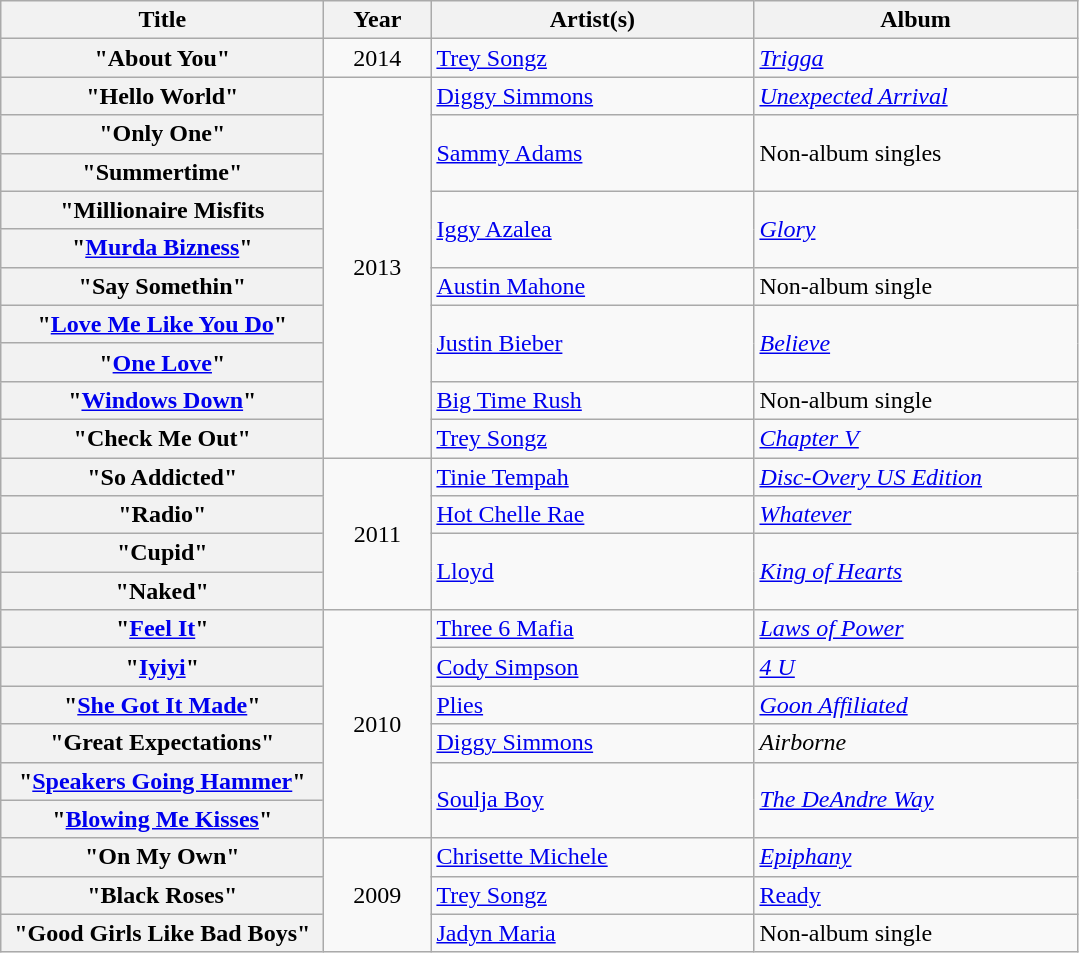<table class="wikitable plainrowheaders" style=text-align:left;>
<tr>
<th scope=col style=width:13em;>Title</th>
<th scope=col style=width:4em;>Year</th>
<th scope=col style=width:13em;>Artist(s)</th>
<th scope=col style=width:13em;>Album</th>
</tr>
<tr>
<th scope=row>"About You"</th>
<td style="text-align:center;">2014</td>
<td><a href='#'>Trey Songz</a></td>
<td><em><a href='#'>Trigga</a></em></td>
</tr>
<tr>
<th scope=row>"Hello World"</th>
<td rowspan=10 style=text-align:center;>2013</td>
<td><a href='#'>Diggy Simmons</a></td>
<td><em><a href='#'>Unexpected Arrival</a></em></td>
</tr>
<tr>
<th scope=row>"Only One"</th>
<td rowspan=2><a href='#'>Sammy Adams</a></td>
<td rowspan=2>Non-album singles</td>
</tr>
<tr>
<th scope=row>"Summertime"</th>
</tr>
<tr>
<th scope="row">"Millionaire Misfits</th>
<td rowspan=2><a href='#'>Iggy Azalea</a></td>
<td rowspan=2><em><a href='#'>Glory</a></em></td>
</tr>
<tr>
<th scope="row">"<a href='#'>Murda Bizness</a>"</th>
</tr>
<tr>
<th scope=row>"Say Somethin"</th>
<td><a href='#'>Austin Mahone</a></td>
<td>Non-album single</td>
</tr>
<tr>
<th scope=row>"<a href='#'>Love Me Like You Do</a>"</th>
<td rowspan=2><a href='#'>Justin Bieber</a></td>
<td rowspan=2><em><a href='#'>Believe</a></em></td>
</tr>
<tr>
<th scope=row>"<a href='#'>One Love</a>"</th>
</tr>
<tr>
<th scope=row>"<a href='#'>Windows Down</a>"</th>
<td><a href='#'>Big Time Rush</a></td>
<td>Non-album single</td>
</tr>
<tr>
<th scope=row>"Check Me Out"</th>
<td><a href='#'>Trey Songz</a></td>
<td><em><a href='#'>Chapter V</a></em></td>
</tr>
<tr>
<th scope=row>"So Addicted"</th>
<td rowspan=4 style=text-align:center;>2011</td>
<td><a href='#'>Tinie Tempah</a></td>
<td><em><a href='#'>Disc-Overy US Edition</a></em></td>
</tr>
<tr>
<th scope=row>"Radio"</th>
<td><a href='#'>Hot Chelle Rae</a></td>
<td><em><a href='#'>Whatever</a></em></td>
</tr>
<tr>
<th scope=row>"Cupid"</th>
<td rowspan=2><a href='#'>Lloyd</a></td>
<td rowspan=2><em><a href='#'>King of Hearts</a></em></td>
</tr>
<tr>
<th scope=row>"Naked"</th>
</tr>
<tr>
<th scope=row>"<a href='#'>Feel It</a>"</th>
<td rowspan=6 style=text-align:center;>2010</td>
<td><a href='#'>Three 6 Mafia</a></td>
<td><em><a href='#'>Laws of Power</a></em></td>
</tr>
<tr>
<th scope=row>"<a href='#'>Iyiyi</a>"</th>
<td><a href='#'>Cody Simpson</a></td>
<td><em><a href='#'>4 U</a></em></td>
</tr>
<tr>
<th scope=row>"<a href='#'>She Got It Made</a>"</th>
<td><a href='#'>Plies</a></td>
<td><em><a href='#'>Goon Affiliated</a></em></td>
</tr>
<tr>
<th scope=row>"Great Expectations"</th>
<td><a href='#'>Diggy Simmons</a></td>
<td><em>Airborne</em></td>
</tr>
<tr>
<th scope=row>"<a href='#'>Speakers Going Hammer</a>"</th>
<td rowspan=2><a href='#'>Soulja Boy</a></td>
<td rowspan=2><em><a href='#'>The DeAndre Way</a></em></td>
</tr>
<tr>
<th scope=row>"<a href='#'>Blowing Me Kisses</a>"</th>
</tr>
<tr>
<th scope=row>"On My Own"</th>
<td rowspan=3 style=text-align:center;>2009</td>
<td><a href='#'>Chrisette Michele</a></td>
<td><em><a href='#'>Epiphany</a></em></td>
</tr>
<tr>
<th scope=row>"Black Roses"</th>
<td><a href='#'>Trey Songz</a></td>
<td><a href='#'>Ready</a></td>
</tr>
<tr>
<th scope=row>"Good Girls Like Bad Boys"</th>
<td><a href='#'>Jadyn Maria</a></td>
<td>Non-album single</td>
</tr>
</table>
